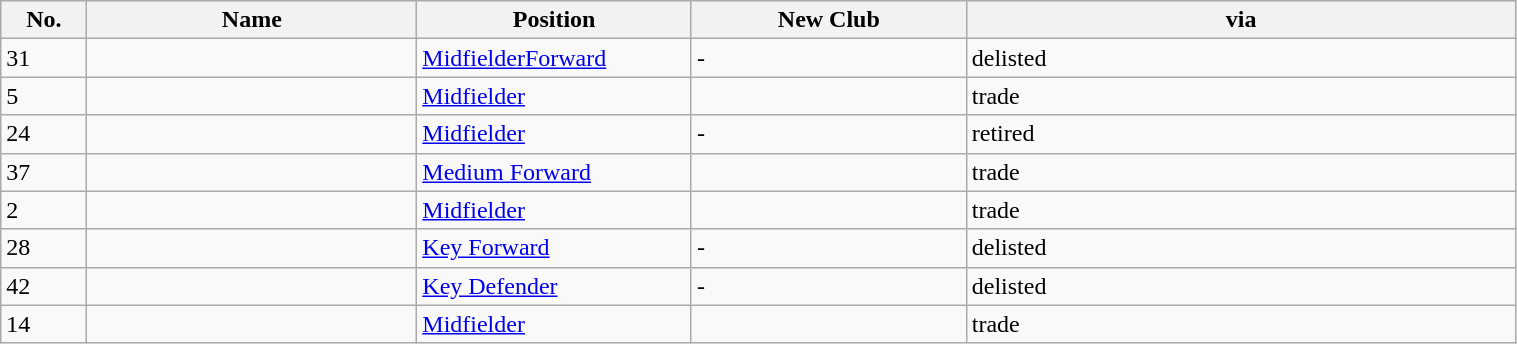<table class="wikitable sortable" style="width:80%;">
<tr>
<th width="1%">No.</th>
<th width="6%">Name</th>
<th width="2%">Position</th>
<th width="5%">New Club</th>
<th width="10%">via</th>
</tr>
<tr>
<td align="left">31</td>
<td></td>
<td><a href='#'>Midfielder</a><a href='#'>Forward</a></td>
<td>-</td>
<td>delisted</td>
</tr>
<tr>
<td>5</td>
<td></td>
<td><a href='#'>Midfielder</a></td>
<td></td>
<td>trade</td>
</tr>
<tr>
<td>24</td>
<td></td>
<td><a href='#'>Midfielder</a></td>
<td>-</td>
<td>retired</td>
</tr>
<tr>
<td>37</td>
<td></td>
<td><a href='#'>Medium Forward</a></td>
<td></td>
<td>trade</td>
</tr>
<tr>
<td>2</td>
<td></td>
<td><a href='#'>Midfielder</a></td>
<td></td>
<td>trade</td>
</tr>
<tr>
<td>28</td>
<td></td>
<td><a href='#'>Key Forward</a></td>
<td>-</td>
<td>delisted</td>
</tr>
<tr>
<td>42</td>
<td></td>
<td><a href='#'>Key Defender</a></td>
<td>-</td>
<td>delisted</td>
</tr>
<tr>
<td>14</td>
<td></td>
<td><a href='#'>Midfielder</a></td>
<td></td>
<td>trade</td>
</tr>
</table>
